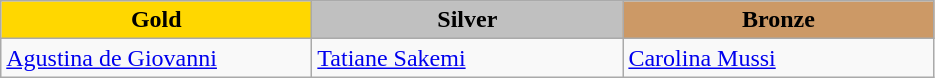<table class="wikitable" style="text-align:left">
<tr align="center">
<td width=200 bgcolor=gold><strong>Gold</strong></td>
<td width=200 bgcolor=silver><strong>Silver</strong></td>
<td width=200 bgcolor=CC9966><strong>Bronze</strong></td>
</tr>
<tr>
<td><a href='#'>Agustina de Giovanni</a><br><em></em></td>
<td><a href='#'>Tatiane Sakemi</a><br><em></em></td>
<td><a href='#'>Carolina Mussi</a><br><em></em></td>
</tr>
</table>
